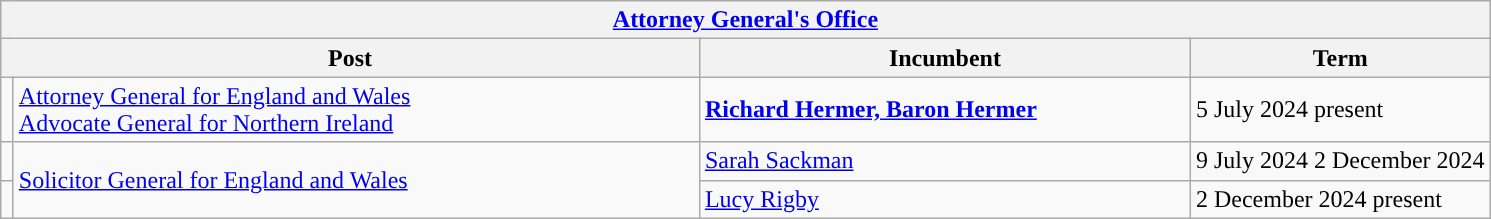<table class="wikitable">
<tr>
<th colspan="4"><a href='#'>Attorney General's Office</a></th>
</tr>
<tr>
<th colspan="2">Post</th>
<th>Incumbent</th>
<th>Term</th>
</tr>
<tr>
<td style="width: 1px; background: "></td>
<td style="width: 450px;"><a href='#'>Attorney General for England and Wales</a><br><a href='#'>Advocate General for Northern Ireland</a></td>
<td style="width: 320px;"><strong><a href='#'>Richard Hermer, Baron Hermer</a></strong></td>
<td>5 July 2024 present</td>
</tr>
<tr>
<td style="width: 1px; background: "></td>
<td rowspan="2" style="width: 450px;"><a href='#'>Solicitor General for England and Wales</a></td>
<td style="width: 320px;"><a href='#'>Sarah Sackman</a></td>
<td>9 July 2024 2 December 2024</td>
</tr>
<tr>
<td rowspan="1" style="width: 1px; background: "></td>
<td><a href='#'>Lucy Rigby</a></td>
<td>2 December 2024 present</td>
</tr>
</table>
